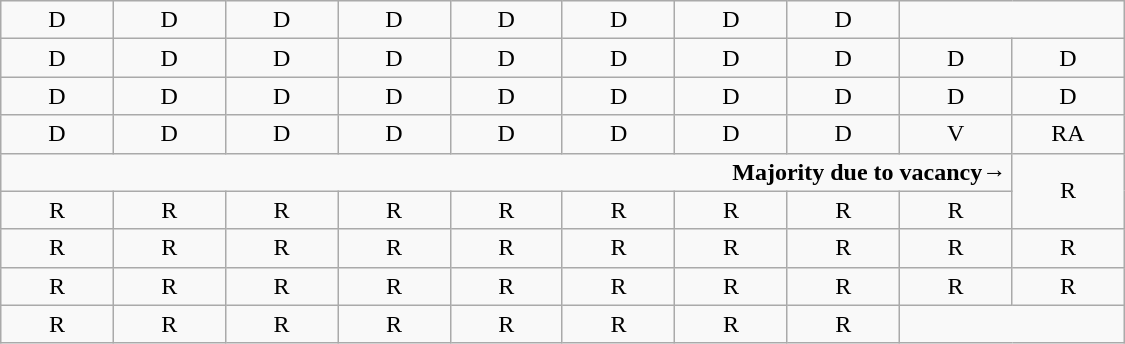<table class="wikitable" style="text-align:center" width=750px>
<tr>
<td>D</td>
<td>D</td>
<td>D</td>
<td>D</td>
<td>D</td>
<td>D</td>
<td>D</td>
<td>D</td>
<td colspan=2> </td>
</tr>
<tr>
<td width=50px >D</td>
<td width=50px >D</td>
<td width=50px >D</td>
<td width=50px >D</td>
<td width=50px >D</td>
<td width=50px >D</td>
<td width=50px >D</td>
<td width=50px >D</td>
<td width=50px >D</td>
<td width=50px >D</td>
</tr>
<tr>
<td>D<br></td>
<td>D<br></td>
<td>D<br></td>
<td>D</td>
<td>D</td>
<td>D</td>
<td>D</td>
<td>D</td>
<td>D</td>
<td>D</td>
</tr>
<tr>
<td>D<br></td>
<td>D<br></td>
<td>D<br></td>
<td>D<br></td>
<td>D<br></td>
<td>D<br></td>
<td>D<br></td>
<td>D<br></td>
<td>V<br></td>
<td>RA</td>
</tr>
<tr>
<td colspan=9 align=right><strong>Majority due to vacancy→</strong></td>
<td rowspan=2 >R<br></td>
</tr>
<tr>
<td>R<br></td>
<td>R<br></td>
<td>R<br></td>
<td>R<br></td>
<td>R<br></td>
<td>R<br></td>
<td>R<br></td>
<td>R<br></td>
<td>R<br></td>
</tr>
<tr>
<td>R<br></td>
<td>R<br></td>
<td>R<br></td>
<td>R</td>
<td>R</td>
<td>R</td>
<td>R</td>
<td>R</td>
<td>R</td>
<td>R</td>
</tr>
<tr>
<td>R</td>
<td>R</td>
<td>R</td>
<td>R</td>
<td>R</td>
<td>R</td>
<td>R</td>
<td>R</td>
<td>R</td>
<td>R</td>
</tr>
<tr>
<td>R</td>
<td>R</td>
<td>R</td>
<td>R</td>
<td>R</td>
<td>R</td>
<td>R</td>
<td>R</td>
<td colspan=2> </td>
</tr>
</table>
